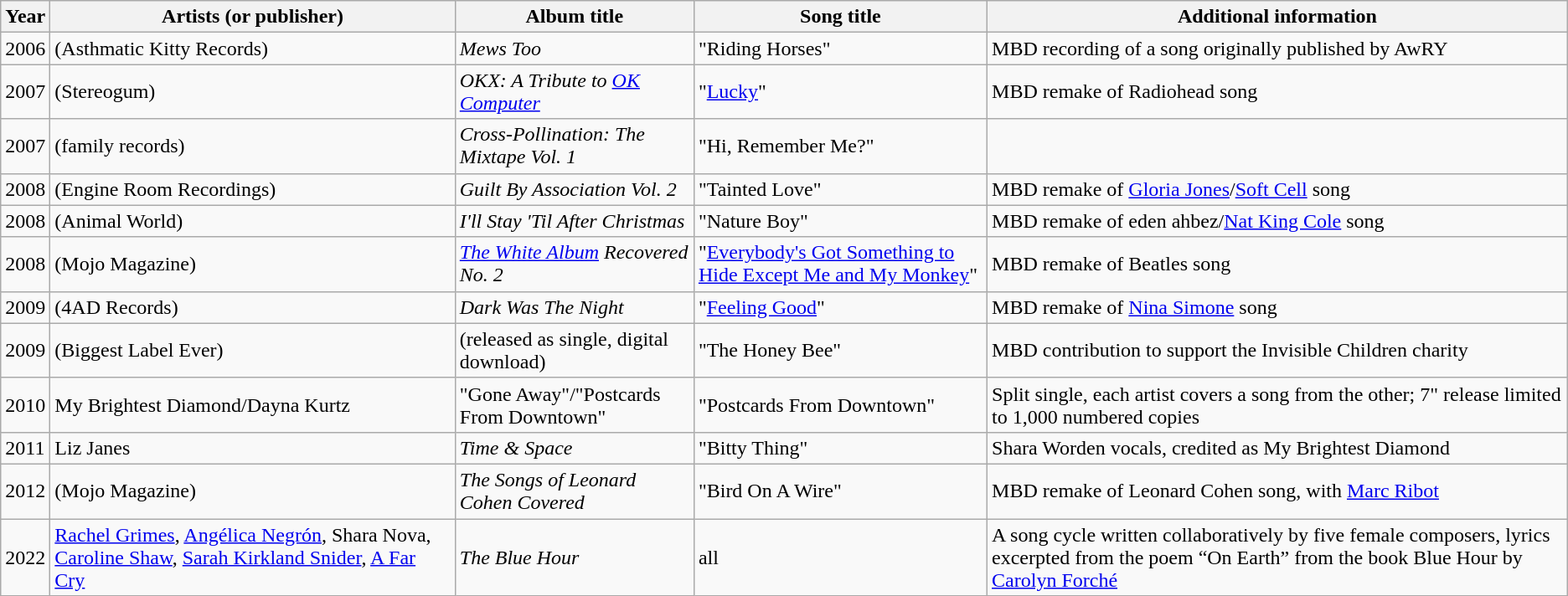<table class="wikitable">
<tr>
<th>Year</th>
<th>Artists (or publisher)</th>
<th>Album title</th>
<th>Song title</th>
<th>Additional information</th>
</tr>
<tr>
<td>2006</td>
<td>(Asthmatic Kitty Records)</td>
<td><em>Mews Too</em></td>
<td>"Riding Horses"</td>
<td>MBD recording of a song originally published by AwRY</td>
</tr>
<tr>
<td>2007</td>
<td>(Stereogum)</td>
<td><em>OKX: A Tribute to <a href='#'>OK Computer</a></em></td>
<td>"<a href='#'>Lucky</a>"</td>
<td>MBD remake of Radiohead song</td>
</tr>
<tr>
<td>2007</td>
<td>(family records)</td>
<td><em>Cross-Pollination: The Mixtape Vol. 1</em></td>
<td>"Hi, Remember Me?"</td>
<td></td>
</tr>
<tr>
<td>2008</td>
<td>(Engine Room Recordings)</td>
<td><em>Guilt By Association Vol. 2</em></td>
<td>"Tainted Love"</td>
<td>MBD remake of <a href='#'>Gloria Jones</a>/<a href='#'>Soft Cell</a> song</td>
</tr>
<tr>
<td>2008</td>
<td>(Animal World)</td>
<td><em>I'll Stay 'Til After Christmas</em></td>
<td>"Nature Boy"</td>
<td>MBD remake of eden ahbez/<a href='#'>Nat King Cole</a> song</td>
</tr>
<tr>
<td>2008</td>
<td>(Mojo Magazine)</td>
<td><em><a href='#'>The White Album</a> Recovered No. 2</em></td>
<td>"<a href='#'>Everybody's Got Something to Hide Except Me and My Monkey</a>"</td>
<td>MBD remake of Beatles song</td>
</tr>
<tr>
<td>2009</td>
<td>(4AD Records)</td>
<td><em>Dark Was The Night</em></td>
<td>"<a href='#'>Feeling Good</a>"</td>
<td>MBD remake of <a href='#'>Nina Simone</a> song</td>
</tr>
<tr>
<td>2009</td>
<td>(Biggest Label Ever)</td>
<td>(released as single, digital download)</td>
<td>"The Honey Bee"</td>
<td>MBD contribution to support the Invisible Children charity</td>
</tr>
<tr>
<td>2010</td>
<td>My Brightest Diamond/Dayna Kurtz</td>
<td>"Gone Away"/"Postcards From Downtown"</td>
<td>"Postcards From Downtown"</td>
<td>Split single, each artist covers a song from the other; 7" release limited to 1,000 numbered copies</td>
</tr>
<tr>
<td>2011</td>
<td>Liz Janes</td>
<td><em>Time & Space</em></td>
<td>"Bitty Thing"</td>
<td>Shara Worden vocals, credited as My Brightest Diamond</td>
</tr>
<tr>
<td>2012</td>
<td>(Mojo Magazine)</td>
<td><em>The Songs of Leonard Cohen Covered</em></td>
<td>"Bird On A Wire"</td>
<td>MBD remake of Leonard Cohen song, with <a href='#'>Marc Ribot</a></td>
</tr>
<tr>
<td>2022</td>
<td><a href='#'>Rachel Grimes</a>, <a href='#'>Angélica Negrón</a>, Shara Nova, <a href='#'>Caroline Shaw</a>, <a href='#'>Sarah Kirkland Snider</a>, <a href='#'>A Far Cry</a></td>
<td><em>The Blue Hour</em></td>
<td>all</td>
<td>A song cycle written collaboratively by five female composers, lyrics excerpted from the poem “On Earth” from the book Blue Hour by <a href='#'>Carolyn Forché</a></td>
</tr>
</table>
